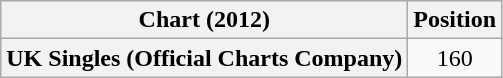<table class= "wikitable plainrowheaders" style="text-align:center">
<tr>
<th scope="col">Chart (2012)</th>
<th scope="col">Position</th>
</tr>
<tr>
<th scope="row">UK Singles (Official Charts Company)</th>
<td>160</td>
</tr>
</table>
